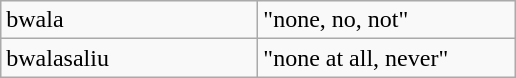<table class="wikitable">
<tr>
<td width="164" valign="top">bwala</td>
<td width="164" valign="top">"none, no, not"</td>
</tr>
<tr>
<td width="164" valign="top">bwalasaliu</td>
<td width="164" valign="top">"none at all, never"</td>
</tr>
</table>
